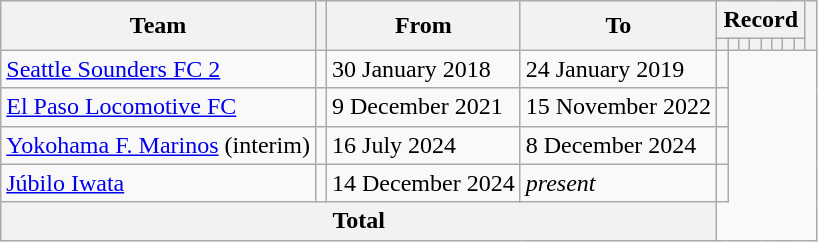<table class=wikitable style=text-align:center>
<tr>
<th rowspan=2>Team</th>
<th rowspan=2></th>
<th rowspan=2>From</th>
<th rowspan=2>To</th>
<th colspan=8>Record</th>
<th rowspan=2></th>
</tr>
<tr>
<th></th>
<th></th>
<th></th>
<th></th>
<th></th>
<th></th>
<th></th>
<th></th>
</tr>
<tr>
<td align=left><a href='#'>Seattle Sounders FC 2</a></td>
<td></td>
<td align=left>30 January 2018</td>
<td align=left>24 January 2019<br></td>
<td></td>
</tr>
<tr>
<td align=left><a href='#'>El Paso Locomotive FC</a></td>
<td></td>
<td align=left>9 December 2021</td>
<td align=left>15 November 2022<br></td>
<td></td>
</tr>
<tr>
<td align=left><a href='#'>Yokohama F. Marinos</a> (interim)</td>
<td></td>
<td align=left>16 July 2024</td>
<td align=left>8 December 2024<br></td>
<td></td>
</tr>
<tr>
<td align=left><a href='#'>Júbilo Iwata</a></td>
<td></td>
<td align=left>14 December 2024</td>
<td align=left><em>present</em><br></td>
<td></td>
</tr>
<tr>
<th colspan="4">Total<br></th>
</tr>
</table>
